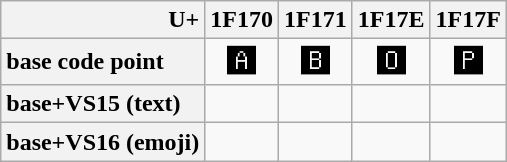<table class="wikitable" style="text-align:center;">
<tr>
<th style="text-align:right">U+</th>
<th>1F170</th>
<th>1F171</th>
<th>1F17E</th>
<th>1F17F</th>
</tr>
<tr>
<th style="text-align:left">base code point</th>
<td style="font-size:larger;">🅰</td>
<td style="font-size:larger;">🅱</td>
<td style="font-size:larger;">🅾</td>
<td style="font-size:larger;">🅿</td>
</tr>
<tr>
<th style="text-align:left">base+VS15 (text)</th>
<td style="font-size:larger;"></td>
<td style="font-size:larger;"></td>
<td style="font-size:larger;"></td>
<td style="font-size:larger;"></td>
</tr>
<tr>
<th style="text-align:left">base+VS16 (emoji)</th>
<td style="font-size:larger;"></td>
<td style="font-size:larger;"></td>
<td style="font-size:larger;"></td>
<td style="font-size:larger;"></td>
</tr>
</table>
